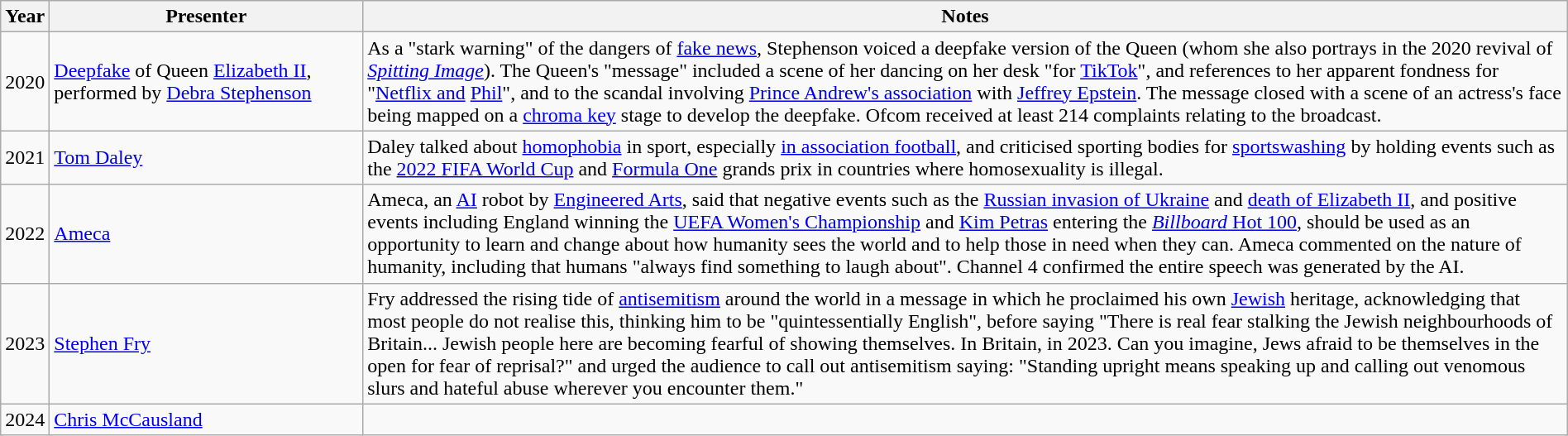<table class="wikitable" style="width: 100%">
<tr>
<th>Year</th>
<th>Presenter</th>
<th>Notes</th>
</tr>
<tr>
<td>2020</td>
<td style="width: 20%"><a href='#'>Deepfake</a> of Queen <a href='#'>Elizabeth II</a>, performed by <a href='#'>Debra Stephenson</a></td>
<td>As a "stark warning" of the dangers of <a href='#'>fake news</a>, Stephenson voiced a deepfake version of the Queen (whom she also portrays in the 2020 revival of <a href='#'><em>Spitting Image</em></a>). The Queen's "message" included a scene of her dancing on her desk "for <a href='#'>TikTok</a>", and references to her apparent fondness for "<a href='#'>Netflix and</a> <a href='#'>Phil</a>", and to the scandal involving <a href='#'>Prince Andrew's association</a> with <a href='#'>Jeffrey Epstein</a>. The message closed with a scene of an actress's face being mapped on a <a href='#'>chroma key</a> stage to develop the deepfake. Ofcom received at least 214 complaints relating to the broadcast.</td>
</tr>
<tr>
<td>2021</td>
<td style="width: 15%"><a href='#'>Tom Daley</a></td>
<td>Daley talked about <a href='#'>homophobia</a> in sport, especially <a href='#'>in association football</a>, and criticised sporting bodies for <a href='#'>sportswashing</a> by holding events such as the <a href='#'>2022 FIFA World Cup</a> and <a href='#'>Formula One</a> grands prix in countries where homosexuality is illegal.</td>
</tr>
<tr>
<td>2022</td>
<td style="width: 15%"><a href='#'>Ameca</a></td>
<td>Ameca, an <a href='#'>AI</a> robot by <a href='#'>Engineered Arts</a>, said that negative events such as the <a href='#'>Russian invasion of Ukraine</a> and <a href='#'>death of Elizabeth II</a>, and positive events including England winning the <a href='#'>UEFA Women's Championship</a> and <a href='#'>Kim Petras</a> entering the <a href='#'><em>Billboard</em> Hot 100</a>, should be used as an opportunity to learn and change about how humanity sees the world and to help those in need when they can. Ameca commented on the nature of humanity, including that humans "always find something to laugh about". Channel 4 confirmed the entire speech was generated by the AI.</td>
</tr>
<tr>
<td>2023</td>
<td><a href='#'>Stephen Fry</a></td>
<td>Fry addressed the rising tide of <a href='#'>antisemitism</a> around the world in a message in which he proclaimed his own <a href='#'>Jewish</a> heritage, acknowledging that most people do not realise this, thinking him to be "quintessentially English", before saying "There is real fear stalking the Jewish neighbourhoods of Britain... Jewish people here are becoming fearful of showing themselves. In Britain, in 2023. Can you imagine, Jews afraid to be themselves in the open for fear of reprisal?" and urged the audience to call out antisemitism saying: "Standing upright means speaking up and calling out venomous slurs and hateful abuse wherever you encounter them."</td>
</tr>
<tr>
<td>2024</td>
<td><a href='#'>Chris McCausland</a></td>
<td></td>
</tr>
</table>
